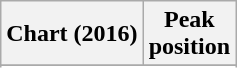<table class="wikitable plainrowheaders sortable" style="text-align:center">
<tr>
<th scope="col">Chart (2016)</th>
<th scope="col">Peak<br>position</th>
</tr>
<tr>
</tr>
<tr>
</tr>
<tr>
</tr>
<tr>
</tr>
<tr>
</tr>
<tr>
</tr>
</table>
